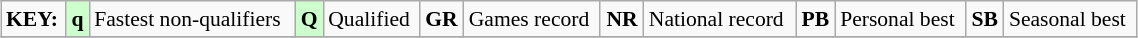<table class="wikitable" style="margin:0.5em auto; font-size:90%;position:relative;" width=60%>
<tr>
<td><strong>KEY:</strong></td>
<td bgcolor=ccffcc align=center><strong>q</strong></td>
<td>Fastest non-qualifiers</td>
<td bgcolor=ccffcc align=center><strong>Q</strong></td>
<td>Qualified</td>
<td align=center><strong>GR</strong></td>
<td>Games record</td>
<td align=center><strong>NR</strong></td>
<td>National record</td>
<td align=center><strong>PB</strong></td>
<td>Personal best</td>
<td align=center><strong>SB</strong></td>
<td>Seasonal best</td>
</tr>
<tr>
</tr>
</table>
